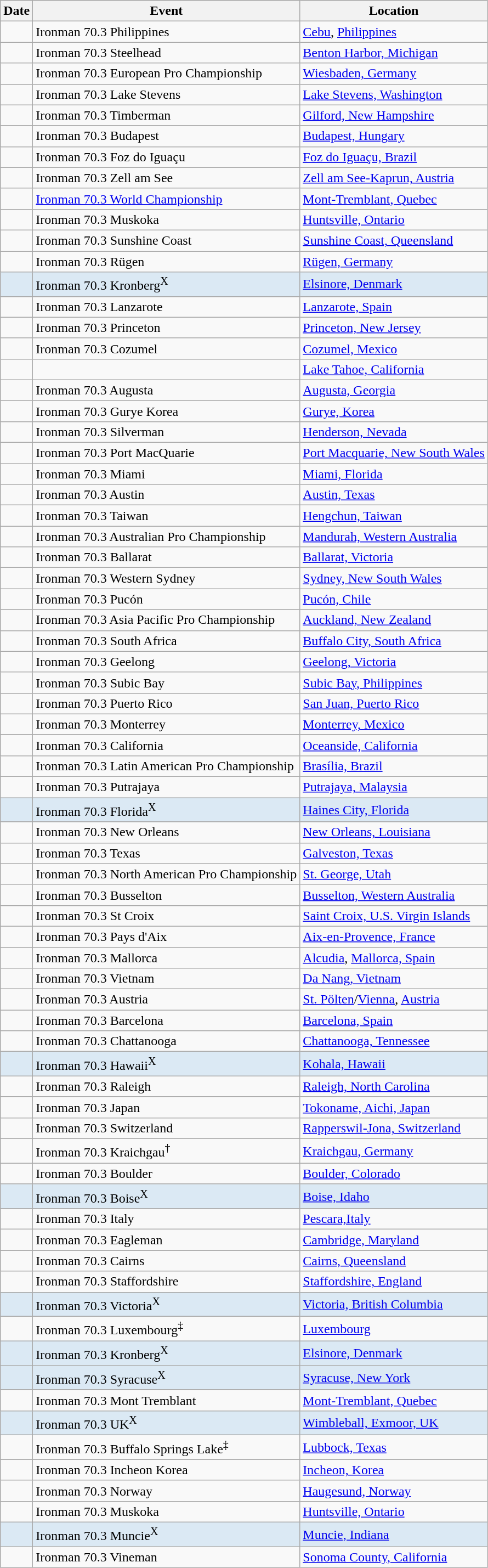<table class="wikitable sortable">
<tr>
<th>Date</th>
<th>Event</th>
<th>Location</th>
</tr>
<tr>
<td align="right"></td>
<td>Ironman 70.3 Philippines</td>
<td> <a href='#'>Cebu</a>, <a href='#'>Philippines</a></td>
</tr>
<tr>
<td align="right"></td>
<td>Ironman 70.3 Steelhead</td>
<td> <a href='#'>Benton Harbor, Michigan</a></td>
</tr>
<tr>
<td align="right"></td>
<td>Ironman 70.3 European Pro Championship</td>
<td> <a href='#'>Wiesbaden, Germany</a></td>
</tr>
<tr>
<td align="right"></td>
<td>Ironman 70.3 Lake Stevens</td>
<td> <a href='#'>Lake Stevens, Washington</a></td>
</tr>
<tr>
<td align="right"></td>
<td>Ironman 70.3 Timberman</td>
<td> <a href='#'>Gilford, New Hampshire</a></td>
</tr>
<tr>
<td align="right"></td>
<td>Ironman 70.3 Budapest</td>
<td> <a href='#'>Budapest, Hungary</a></td>
</tr>
<tr>
<td align="right"></td>
<td>Ironman 70.3 Foz do Iguaçu</td>
<td> <a href='#'>Foz do Iguaçu, Brazil</a></td>
</tr>
<tr>
<td align="right"></td>
<td>Ironman 70.3 Zell am See</td>
<td><a href='#'>Zell am See-Kaprun, Austria</a></td>
</tr>
<tr>
<td align="right"></td>
<td><a href='#'>Ironman 70.3 World Championship</a></td>
<td> <a href='#'>Mont-Tremblant, Quebec</a></td>
</tr>
<tr>
<td align="right"></td>
<td>Ironman 70.3 Muskoka</td>
<td> <a href='#'>Huntsville, Ontario</a></td>
</tr>
<tr>
<td align="right"></td>
<td>Ironman 70.3 Sunshine Coast</td>
<td> <a href='#'>Sunshine Coast, Queensland</a></td>
</tr>
<tr>
<td align="right"></td>
<td>Ironman 70.3 Rügen</td>
<td> <a href='#'>Rügen, Germany</a></td>
</tr>
<tr>
<td style="background: #DBE9F4" align="right"></td>
<td style="background: #DBE9F4">Ironman 70.3 Kronberg<sup>X</sup></td>
<td style="background: #DBE9F4"> <a href='#'>Elsinore, Denmark</a></td>
</tr>
<tr>
<td align="right"></td>
<td>Ironman 70.3 Lanzarote</td>
<td> <a href='#'>Lanzarote, Spain</a></td>
</tr>
<tr>
<td align="right"></td>
<td>Ironman 70.3 Princeton</td>
<td> <a href='#'>Princeton, New Jersey</a></td>
</tr>
<tr>
<td align="right"></td>
<td>Ironman 70.3 Cozumel</td>
<td><a href='#'>Cozumel, Mexico</a></td>
</tr>
<tr>
<td align="right"></td>
<td></td>
<td> <a href='#'>Lake Tahoe, California</a></td>
</tr>
<tr>
<td align="right"></td>
<td>Ironman 70.3 Augusta</td>
<td> <a href='#'>Augusta, Georgia</a></td>
</tr>
<tr>
<td align="right"></td>
<td>Ironman 70.3 Gurye Korea</td>
<td> <a href='#'>Gurye, Korea</a></td>
</tr>
<tr>
<td align="right"></td>
<td>Ironman 70.3 Silverman</td>
<td> <a href='#'>Henderson, Nevada</a></td>
</tr>
<tr>
<td align="right"></td>
<td>Ironman 70.3 Port MacQuarie</td>
<td> <a href='#'>Port Macquarie, New South Wales</a></td>
</tr>
<tr>
<td align="right"></td>
<td>Ironman 70.3 Miami</td>
<td> <a href='#'>Miami, Florida</a></td>
</tr>
<tr>
<td align="right"></td>
<td>Ironman 70.3 Austin</td>
<td> <a href='#'>Austin, Texas</a></td>
</tr>
<tr>
<td align="right"></td>
<td>Ironman 70.3 Taiwan</td>
<td> <a href='#'>Hengchun, Taiwan</a></td>
</tr>
<tr>
<td align="right"></td>
<td>Ironman 70.3 Australian Pro Championship</td>
<td> <a href='#'>Mandurah, Western Australia</a></td>
</tr>
<tr>
<td align="right"></td>
<td>Ironman 70.3 Ballarat</td>
<td> <a href='#'>Ballarat, Victoria</a></td>
</tr>
<tr>
<td align="right"></td>
<td>Ironman 70.3 Western Sydney</td>
<td> <a href='#'>Sydney, New South Wales</a></td>
</tr>
<tr>
<td align="right"></td>
<td>Ironman 70.3 Pucón</td>
<td> <a href='#'>Pucón, Chile</a></td>
</tr>
<tr>
<td align="right"></td>
<td>Ironman 70.3 Asia Pacific Pro Championship</td>
<td> <a href='#'>Auckland, New Zealand</a></td>
</tr>
<tr>
<td align="right"></td>
<td>Ironman 70.3 South Africa</td>
<td> <a href='#'>Buffalo City, South Africa</a></td>
</tr>
<tr>
<td align="right"></td>
<td>Ironman 70.3 Geelong</td>
<td> <a href='#'>Geelong, Victoria</a></td>
</tr>
<tr>
<td align="right"></td>
<td>Ironman 70.3 Subic Bay</td>
<td> <a href='#'>Subic Bay, Philippines</a></td>
</tr>
<tr>
<td align="right"></td>
<td>Ironman 70.3 Puerto Rico</td>
<td> <a href='#'>San Juan, Puerto Rico</a></td>
</tr>
<tr>
<td align="right"></td>
<td>Ironman 70.3 Monterrey</td>
<td> <a href='#'>Monterrey, Mexico</a></td>
</tr>
<tr>
<td align="right"></td>
<td>Ironman 70.3 California</td>
<td> <a href='#'>Oceanside, California</a></td>
</tr>
<tr>
<td align="right"></td>
<td>Ironman 70.3 Latin American Pro Championship</td>
<td> <a href='#'>Brasília, Brazil</a></td>
</tr>
<tr>
<td align="right"></td>
<td>Ironman 70.3 Putrajaya</td>
<td> <a href='#'>Putrajaya, Malaysia</a></td>
</tr>
<tr>
<td style="background: #DBE9F4" align="right"></td>
<td style="background: #DBE9F4">Ironman 70.3 Florida<sup>X</sup></td>
<td style="background: #DBE9F4"> <a href='#'>Haines City, Florida</a></td>
</tr>
<tr>
<td align="right"></td>
<td>Ironman 70.3 New Orleans</td>
<td> <a href='#'>New Orleans, Louisiana</a></td>
</tr>
<tr>
<td align="right"></td>
<td>Ironman 70.3 Texas</td>
<td> <a href='#'>Galveston, Texas</a></td>
</tr>
<tr>
<td align="right"></td>
<td>Ironman 70.3 North American Pro Championship</td>
<td> <a href='#'>St. George, Utah</a></td>
</tr>
<tr>
<td align="right"></td>
<td>Ironman 70.3 Busselton</td>
<td> <a href='#'>Busselton, Western Australia</a></td>
</tr>
<tr>
<td align="right"></td>
<td>Ironman 70.3 St Croix</td>
<td> <a href='#'>Saint Croix, U.S. Virgin Islands</a></td>
</tr>
<tr>
<td align="right"></td>
<td>Ironman 70.3 Pays d'Aix</td>
<td> <a href='#'>Aix-en-Provence, France</a></td>
</tr>
<tr>
<td align="right"></td>
<td>Ironman 70.3 Mallorca</td>
<td> <a href='#'>Alcudia</a>, <a href='#'>Mallorca, Spain</a></td>
</tr>
<tr>
<td align="right"></td>
<td>Ironman 70.3 Vietnam</td>
<td> <a href='#'>Da Nang, Vietnam</a></td>
</tr>
<tr>
<td align="right"></td>
<td>Ironman 70.3 Austria</td>
<td> <a href='#'>St. Pölten</a>/<a href='#'>Vienna</a>, <a href='#'>Austria</a></td>
</tr>
<tr>
<td align="right"></td>
<td>Ironman 70.3 Barcelona</td>
<td> <a href='#'>Barcelona, Spain</a></td>
</tr>
<tr>
<td align="right"></td>
<td>Ironman 70.3 Chattanooga</td>
<td> <a href='#'>Chattanooga, Tennessee</a></td>
</tr>
<tr>
<td style="background: #DBE9F4" align="right"></td>
<td style="background: #DBE9F4">Ironman 70.3 Hawaii<sup>X</sup></td>
<td style="background: #DBE9F4"> <a href='#'>Kohala, Hawaii</a></td>
</tr>
<tr>
<td align="right"></td>
<td>Ironman 70.3 Raleigh</td>
<td> <a href='#'>Raleigh, North Carolina</a></td>
</tr>
<tr>
<td align="right"></td>
<td>Ironman 70.3 Japan</td>
<td> <a href='#'>Tokoname, Aichi, Japan</a></td>
</tr>
<tr>
<td align="right"></td>
<td>Ironman 70.3 Switzerland</td>
<td> <a href='#'>Rapperswil-Jona, Switzerland</a></td>
</tr>
<tr>
<td align="right"></td>
<td>Ironman 70.3 Kraichgau<sup>†</sup></td>
<td> <a href='#'>Kraichgau, Germany</a></td>
</tr>
<tr>
<td align="right"></td>
<td>Ironman 70.3 Boulder</td>
<td> <a href='#'>Boulder, Colorado</a></td>
</tr>
<tr>
<td style="background: #DBE9F4" align="right"></td>
<td style="background: #DBE9F4">Ironman 70.3 Boise<sup>X</sup></td>
<td style="background: #DBE9F4"> <a href='#'>Boise, Idaho</a></td>
</tr>
<tr>
<td align="right"></td>
<td>Ironman 70.3 Italy</td>
<td> <a href='#'>Pescara,Italy</a></td>
</tr>
<tr>
<td align="right"></td>
<td>Ironman 70.3 Eagleman</td>
<td> <a href='#'>Cambridge, Maryland</a></td>
</tr>
<tr>
<td align="right"></td>
<td>Ironman 70.3 Cairns</td>
<td> <a href='#'>Cairns, Queensland</a></td>
</tr>
<tr>
<td align="right"></td>
<td>Ironman 70.3 Staffordshire</td>
<td><a href='#'>Staffordshire, England</a></td>
</tr>
<tr>
<td style="background: #DBE9F4" align="right"></td>
<td style="background: #DBE9F4">Ironman 70.3 Victoria<sup>X</sup></td>
<td style="background: #DBE9F4"> <a href='#'>Victoria, British Columbia</a></td>
</tr>
<tr>
<td align="right"></td>
<td>Ironman 70.3 Luxembourg<sup>‡</sup></td>
<td> <a href='#'>Luxembourg</a></td>
</tr>
<tr>
<td style="background: #DBE9F4" align="right"></td>
<td style="background: #DBE9F4">Ironman 70.3 Kronberg<sup>X</sup></td>
<td style="background: #DBE9F4"> <a href='#'>Elsinore, Denmark</a></td>
</tr>
<tr>
<td style="background: #DBE9F4" align="right"></td>
<td style="background: #DBE9F4">Ironman 70.3 Syracuse<sup>X</sup></td>
<td style="background: #DBE9F4"> <a href='#'>Syracuse, New York</a></td>
</tr>
<tr>
<td align="right"></td>
<td>Ironman 70.3 Mont Tremblant</td>
<td> <a href='#'>Mont-Tremblant, Quebec</a></td>
</tr>
<tr>
<td style="background: #DBE9F4" align="right"></td>
<td style="background: #DBE9F4">Ironman 70.3 UK<sup>X</sup></td>
<td style="background: #DBE9F4"> <a href='#'>Wimbleball, Exmoor, UK</a></td>
</tr>
<tr>
<td align="right"></td>
<td>Ironman 70.3 Buffalo Springs Lake<sup>‡</sup></td>
<td> <a href='#'>Lubbock, Texas</a></td>
</tr>
<tr>
<td align="right"></td>
<td>Ironman 70.3 Incheon Korea</td>
<td> <a href='#'>Incheon, Korea</a></td>
</tr>
<tr>
<td align="right"></td>
<td>Ironman 70.3 Norway</td>
<td> <a href='#'>Haugesund, Norway</a></td>
</tr>
<tr>
<td align="right"></td>
<td>Ironman 70.3 Muskoka</td>
<td> <a href='#'>Huntsville, Ontario</a></td>
</tr>
<tr>
<td style="background: #DBE9F4" align="right"></td>
<td style="background: #DBE9F4">Ironman 70.3 Muncie<sup>X</sup></td>
<td style="background: #DBE9F4"> <a href='#'>Muncie, Indiana</a></td>
</tr>
<tr>
<td align="right"></td>
<td>Ironman 70.3 Vineman</td>
<td> <a href='#'>Sonoma County, California</a></td>
</tr>
</table>
